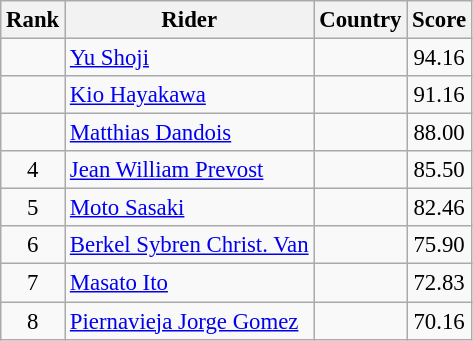<table class="wikitable sortable" style="font-size:95%; text-align:center;">
<tr>
<th>Rank</th>
<th>Rider</th>
<th>Country</th>
<th>Score</th>
</tr>
<tr>
<td></td>
<td align=left><a href='#'>Yu Shoji</a></td>
<td align=left></td>
<td>94.16</td>
</tr>
<tr>
<td></td>
<td align=left><a href='#'>Kio Hayakawa</a></td>
<td align=left></td>
<td>91.16</td>
</tr>
<tr>
<td></td>
<td align=left><a href='#'>Matthias Dandois</a></td>
<td align=left></td>
<td>88.00</td>
</tr>
<tr>
<td>4</td>
<td align=left><a href='#'>Jean William  Prevost</a></td>
<td align=left></td>
<td>85.50</td>
</tr>
<tr>
<td>5</td>
<td align=left><a href='#'>Moto Sasaki</a></td>
<td align=left></td>
<td>82.46</td>
</tr>
<tr>
<td>6</td>
<td align=left><a href='#'>Berkel Sybren  Christ. Van</a></td>
<td align=left></td>
<td>75.90</td>
</tr>
<tr>
<td>7</td>
<td align=left><a href='#'>Masato Ito</a></td>
<td align=left></td>
<td>72.83</td>
</tr>
<tr>
<td>8</td>
<td align=left><a href='#'>Piernavieja Jorge  Gomez</a></td>
<td align=left></td>
<td>70.16</td>
</tr>
</table>
